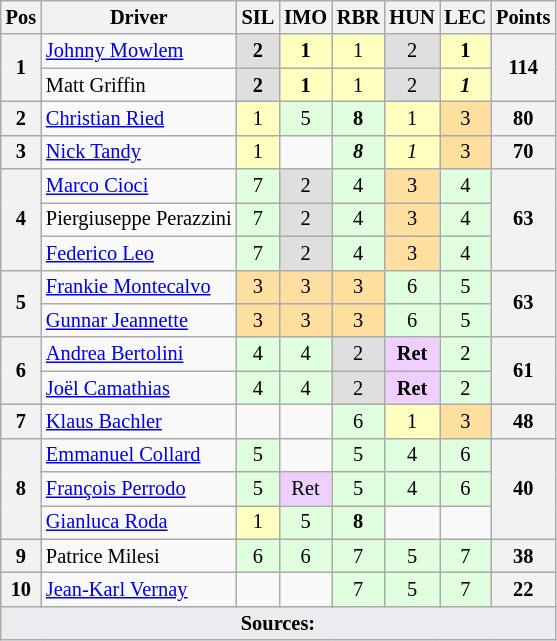<table class="wikitable" style="font-size: 85%; text-align:center">
<tr>
<th>Pos</th>
<th>Driver</th>
<th>SIL<br></th>
<th>IMO<br></th>
<th>RBR<br></th>
<th>HUN<br></th>
<th>LEC<br></th>
<th>Points</th>
</tr>
<tr>
<th rowspan=2>1</th>
<td align=left> <a href='#'>Johnny Mowlem</a></td>
<td style="background:#DFDFDF;"><strong>2</strong></td>
<td style="background:#FFFFBF;"><strong>1</strong></td>
<td style="background:#FFFFBF;">1</td>
<td style="background:#DFDFDF;">2</td>
<td style="background:#FFFFBF;"><strong>1</strong></td>
<th rowspan="2">114</th>
</tr>
<tr>
<td align=left> Matt Griffin</td>
<td style="background:#DFDFDF;"><strong>2</strong></td>
<td style="background:#FFFFBF;"><strong>1</strong></td>
<td style="background:#FFFFBF;">1</td>
<td style="background:#DFDFDF;">2</td>
<td style="background:#FFFFBF;"><strong><em>1</em></strong></td>
</tr>
<tr>
<th>2</th>
<td align=left> <a href='#'>Christian Ried</a></td>
<td style="background:#FFFFBF;">1</td>
<td style="background:#DFFFDF;">5</td>
<td style="background:#DFFFDF;"><strong>8</strong></td>
<td style="background:#FFFFBF;">1</td>
<td style="background:#FFDF9F;">3</td>
<th>80</th>
</tr>
<tr>
<th>3</th>
<td align=left> <a href='#'>Nick Tandy</a></td>
<td style="background:#FFFFBF;">1</td>
<td></td>
<td style="background:#DFFFDF;"><strong><em>8</em></strong></td>
<td style="background:#FFFFBF;"><em>1</em></td>
<td style="background:#FFDF9F;">3</td>
<th>70</th>
</tr>
<tr>
<th rowspan=3>4</th>
<td align=left> <a href='#'>Marco Cioci</a></td>
<td style="background:#DFFFDF;">7</td>
<td style="background:#DFDFDF;">2</td>
<td style="background:#DFFFDF;">4</td>
<td style="background:#FFDF9F;">3</td>
<td style="background:#DFFFDF;">4</td>
<th rowspan="3">63</th>
</tr>
<tr>
<td align=left> Piergiuseppe Perazzini</td>
<td style="background:#DFFFDF;">7</td>
<td style="background:#DFDFDF;">2</td>
<td style="background:#DFFFDF;">4</td>
<td style="background:#FFDF9F;">3</td>
<td style="background:#DFFFDF;">4</td>
</tr>
<tr>
<td align=left> <a href='#'>Federico Leo</a></td>
<td style="background:#DFFFDF;">7</td>
<td style="background:#DFDFDF;">2</td>
<td style="background:#DFFFDF;">4</td>
<td style="background:#FFDF9F;">3</td>
<td style="background:#DFFFDF;">4</td>
</tr>
<tr>
<th rowspan=2>5</th>
<td align=left> <a href='#'>Frankie Montecalvo</a></td>
<td style="background:#FFDF9F;">3</td>
<td style="background:#FFDF9F;">3</td>
<td style="background:#FFDF9F;">3</td>
<td style="background:#DFFFDF;">6</td>
<td style="background:#DFFFDF;">5</td>
<th rowspan="2">63</th>
</tr>
<tr>
<td align=left> <a href='#'>Gunnar Jeannette</a></td>
<td style="background:#FFDF9F;">3</td>
<td style="background:#FFDF9F;">3</td>
<td style="background:#FFDF9F;">3</td>
<td style="background:#DFFFDF;">6</td>
<td style="background:#DFFFDF;">5</td>
</tr>
<tr>
<th rowspan=2>6</th>
<td align=left> <a href='#'>Andrea Bertolini</a></td>
<td style="background:#DFFFDF;">4</td>
<td style="background:#DFFFDF;">4</td>
<td style="background:#DFDFDF;">2</td>
<td style="background:#EFCFFF;"><strong>Ret</strong></td>
<td style="background:#DFFFDF;">2</td>
<th rowspan="2">61</th>
</tr>
<tr>
<td align=left> <a href='#'>Joël Camathias</a></td>
<td style="background:#DFFFDF;">4</td>
<td style="background:#DFFFDF;">4</td>
<td style="background:#DFDFDF;">2</td>
<td style="background:#EFCFFF;"><strong>Ret</strong></td>
<td style="background:#DFFFDF;">2</td>
</tr>
<tr>
<th>7</th>
<td align=left> <a href='#'>Klaus Bachler</a></td>
<td></td>
<td></td>
<td style="background:#DFFFDF;">6</td>
<td style="background:#FFFFBF;">1</td>
<td style="background:#FFDF9F;">3</td>
<th>48</th>
</tr>
<tr>
<th rowspan=3>8</th>
<td align=left> <a href='#'>Emmanuel Collard</a></td>
<td style="background:#DFFFDF;">5</td>
<td></td>
<td style="background:#DFFFDF;">5</td>
<td style="background:#DFFFDF;">4</td>
<td style="background:#DFFFDF;">6</td>
<th rowspan="3">40</th>
</tr>
<tr>
<td align=left> <a href='#'>François Perrodo</a></td>
<td style="background:#DFFFDF;">5</td>
<td style="background:#EFCFFF;">Ret</td>
<td style="background:#DFFFDF;">5</td>
<td style="background:#DFFFDF;">4</td>
<td style="background:#DFFFDF;">6</td>
</tr>
<tr>
<td align=left> <a href='#'>Gianluca Roda</a></td>
<td style="background:#FFFFBF;">1</td>
<td style="background:#DFFFDF;">5</td>
<td style="background:#DFFFDF;"><strong>8</strong></td>
<td></td>
<td></td>
</tr>
<tr>
<th>9</th>
<td align=left> Patrice Milesi</td>
<td style="background:#DFFFDF;">6</td>
<td style="background:#DFFFDF;">6</td>
<td style="background:#DFFFDF;">7</td>
<td style="background:#DFFFDF;">5</td>
<td style="background:#DFFFDF;">7</td>
<th>38</th>
</tr>
<tr>
<th>10</th>
<td align=left> <a href='#'>Jean-Karl Vernay</a></td>
<td></td>
<td></td>
<td style="background:#DFFFDF;">7</td>
<td style="background:#DFFFDF;">5</td>
<td style="background:#DFFFDF;">7</td>
<th>22</th>
</tr>
<tr class="sortbottom">
<td colspan="8" style="background-color:#EAECF0;text-align:center"><strong>Sources:</strong></td>
</tr>
</table>
